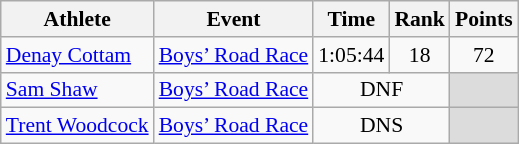<table class="wikitable" border="1" style="font-size:90%">
<tr>
<th>Athlete</th>
<th>Event</th>
<th>Time</th>
<th>Rank</th>
<th>Points</th>
</tr>
<tr>
<td><a href='#'>Denay Cottam</a></td>
<td><a href='#'>Boys’ Road Race</a></td>
<td align=center>1:05:44</td>
<td align=center>18</td>
<td align=center>72</td>
</tr>
<tr>
<td><a href='#'>Sam Shaw</a></td>
<td><a href='#'>Boys’ Road Race</a></td>
<td align=center colspan=2>DNF</td>
<td bgcolor=#DCDCDC></td>
</tr>
<tr>
<td><a href='#'>Trent Woodcock</a></td>
<td><a href='#'>Boys’ Road Race</a></td>
<td align=center colspan=2>DNS</td>
<td bgcolor=#DCDCDC></td>
</tr>
</table>
